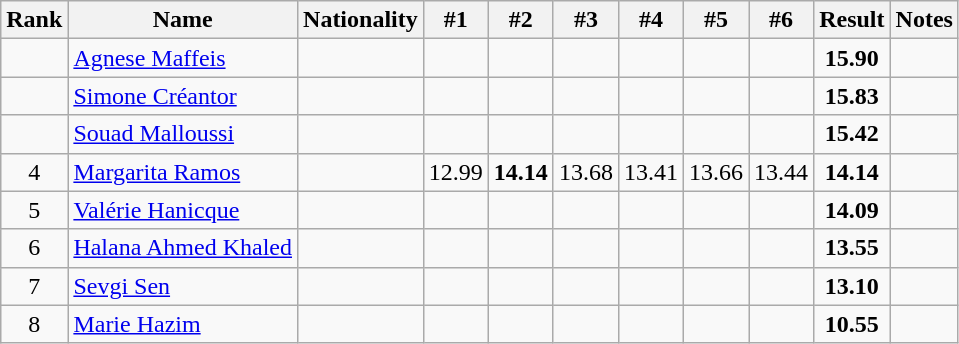<table class="wikitable sortable" style="text-align:center">
<tr>
<th>Rank</th>
<th>Name</th>
<th>Nationality</th>
<th>#1</th>
<th>#2</th>
<th>#3</th>
<th>#4</th>
<th>#5</th>
<th>#6</th>
<th>Result</th>
<th>Notes</th>
</tr>
<tr>
<td></td>
<td align=left><a href='#'>Agnese Maffeis</a></td>
<td align=left></td>
<td></td>
<td></td>
<td></td>
<td></td>
<td></td>
<td></td>
<td><strong>15.90</strong></td>
<td></td>
</tr>
<tr>
<td></td>
<td align=left><a href='#'>Simone Créantor</a></td>
<td align=left></td>
<td></td>
<td></td>
<td></td>
<td></td>
<td></td>
<td></td>
<td><strong>15.83</strong></td>
<td></td>
</tr>
<tr>
<td></td>
<td align=left><a href='#'>Souad Malloussi</a></td>
<td align=left></td>
<td></td>
<td></td>
<td></td>
<td></td>
<td></td>
<td></td>
<td><strong>15.42</strong></td>
<td></td>
</tr>
<tr>
<td>4</td>
<td align=left><a href='#'>Margarita Ramos</a></td>
<td align=left></td>
<td>12.99</td>
<td><strong>14.14</strong></td>
<td>13.68</td>
<td>13.41</td>
<td>13.66</td>
<td>13.44</td>
<td><strong>14.14</strong></td>
<td></td>
</tr>
<tr>
<td>5</td>
<td align=left><a href='#'>Valérie Hanicque</a></td>
<td align=left></td>
<td></td>
<td></td>
<td></td>
<td></td>
<td></td>
<td></td>
<td><strong>14.09</strong></td>
<td></td>
</tr>
<tr>
<td>6</td>
<td align=left><a href='#'>Halana Ahmed Khaled</a></td>
<td align=left></td>
<td></td>
<td></td>
<td></td>
<td></td>
<td></td>
<td></td>
<td><strong>13.55</strong></td>
<td></td>
</tr>
<tr>
<td>7</td>
<td align=left><a href='#'>Sevgi Sen</a></td>
<td align=left></td>
<td></td>
<td></td>
<td></td>
<td></td>
<td></td>
<td></td>
<td><strong>13.10</strong></td>
<td></td>
</tr>
<tr>
<td>8</td>
<td align=left><a href='#'>Marie Hazim</a></td>
<td align=left></td>
<td></td>
<td></td>
<td></td>
<td></td>
<td></td>
<td></td>
<td><strong>10.55</strong></td>
<td></td>
</tr>
</table>
